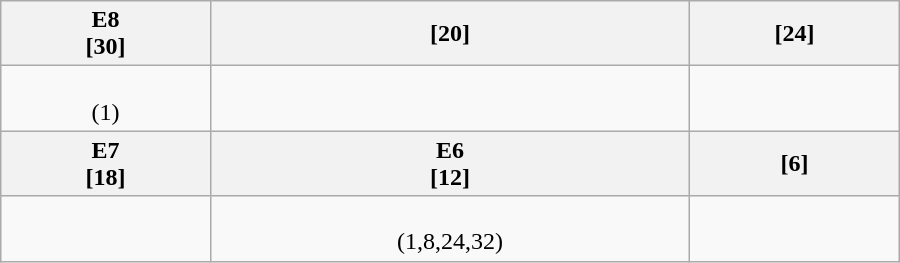<table class=wikitable width=600>
<tr>
<th>E8<br>[30]</th>
<th>[20]</th>
<th>[24]</th>
</tr>
<tr align=center>
<td><br>(1)</td>
<td></td>
<td></td>
</tr>
<tr align=center>
<th>E7<br>[18]</th>
<th>E6<br>[12]</th>
<th>[6]</th>
</tr>
<tr align=center>
<td></td>
<td><br>(1,8,24,32)</td>
<td></td>
</tr>
</table>
